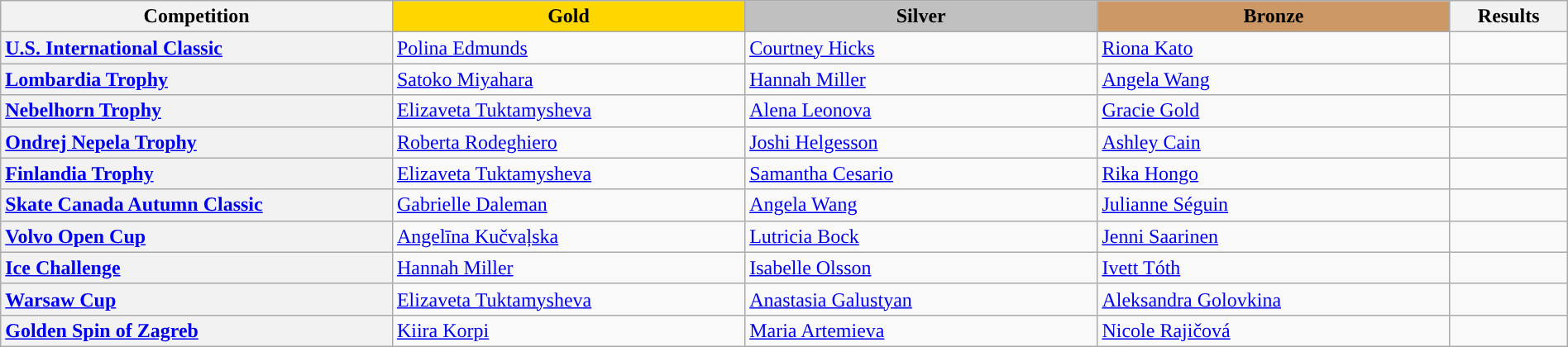<table class="wikitable unsortable" style="text-align:left; width:100%;">
<tr>
<th scope="col" style="text-align:center; width:25%;">Competition</th>
<td scope="col" style="text-align:center; width:22.5%; background:gold"><strong>Gold</strong></td>
<td scope="col" style="text-align:center; width:22.5%; background:silver"><strong>Silver</strong></td>
<td scope="col" style="text-align:center; width:22.5%; background:#c96"><strong>Bronze</strong></td>
<th scope="col" style="text-align:center; width:7.5%;">Results</th>
</tr>
<tr>
<th scope="row" style="text-align:left"> <a href='#'>U.S. International Classic</a></th>
<td> <a href='#'>Polina Edmunds</a></td>
<td> <a href='#'>Courtney Hicks</a></td>
<td> <a href='#'>Riona Kato</a></td>
<td></td>
</tr>
<tr>
<th scope="row" style="text-align:left"> <a href='#'>Lombardia Trophy</a></th>
<td> <a href='#'>Satoko Miyahara</a></td>
<td> <a href='#'>Hannah Miller</a></td>
<td> <a href='#'>Angela Wang</a></td>
<td></td>
</tr>
<tr>
<th scope="row" style="text-align:left"> <a href='#'>Nebelhorn Trophy</a></th>
<td> <a href='#'>Elizaveta Tuktamysheva</a></td>
<td> <a href='#'>Alena Leonova</a></td>
<td> <a href='#'>Gracie Gold</a></td>
<td></td>
</tr>
<tr>
<th scope="row" style="text-align:left"> <a href='#'>Ondrej Nepela Trophy</a></th>
<td> <a href='#'>Roberta Rodeghiero</a></td>
<td> <a href='#'>Joshi Helgesson</a></td>
<td> <a href='#'>Ashley Cain</a></td>
<td></td>
</tr>
<tr>
<th scope="row" style="text-align:left"> <a href='#'>Finlandia Trophy</a></th>
<td> <a href='#'>Elizaveta Tuktamysheva</a></td>
<td> <a href='#'>Samantha Cesario</a></td>
<td> <a href='#'>Rika Hongo</a></td>
<td></td>
</tr>
<tr>
<th scope="row" style="text-align:left"> <a href='#'>Skate Canada Autumn Classic</a></th>
<td> <a href='#'>Gabrielle Daleman</a></td>
<td> <a href='#'>Angela Wang</a></td>
<td> <a href='#'>Julianne Séguin</a></td>
<td></td>
</tr>
<tr>
<th scope="row" style="text-align:left"> <a href='#'>Volvo Open Cup</a></th>
<td> <a href='#'>Angelīna Kučvaļska</a></td>
<td> <a href='#'>Lutricia Bock</a></td>
<td> <a href='#'>Jenni Saarinen</a></td>
<td></td>
</tr>
<tr>
<th scope="row" style="text-align:left"> <a href='#'>Ice Challenge</a></th>
<td> <a href='#'>Hannah Miller</a></td>
<td> <a href='#'>Isabelle Olsson</a></td>
<td> <a href='#'>Ivett Tóth</a></td>
<td></td>
</tr>
<tr>
<th scope="row" style="text-align:left"> <a href='#'>Warsaw Cup</a></th>
<td> <a href='#'>Elizaveta Tuktamysheva</a></td>
<td> <a href='#'>Anastasia Galustyan</a></td>
<td> <a href='#'>Aleksandra Golovkina</a></td>
<td></td>
</tr>
<tr>
<th scope="row" style="text-align:left"> <a href='#'>Golden Spin of Zagreb</a></th>
<td> <a href='#'>Kiira Korpi</a></td>
<td> <a href='#'>Maria Artemieva</a></td>
<td> <a href='#'>Nicole Rajičová</a></td>
<td></td>
</tr>
</table>
